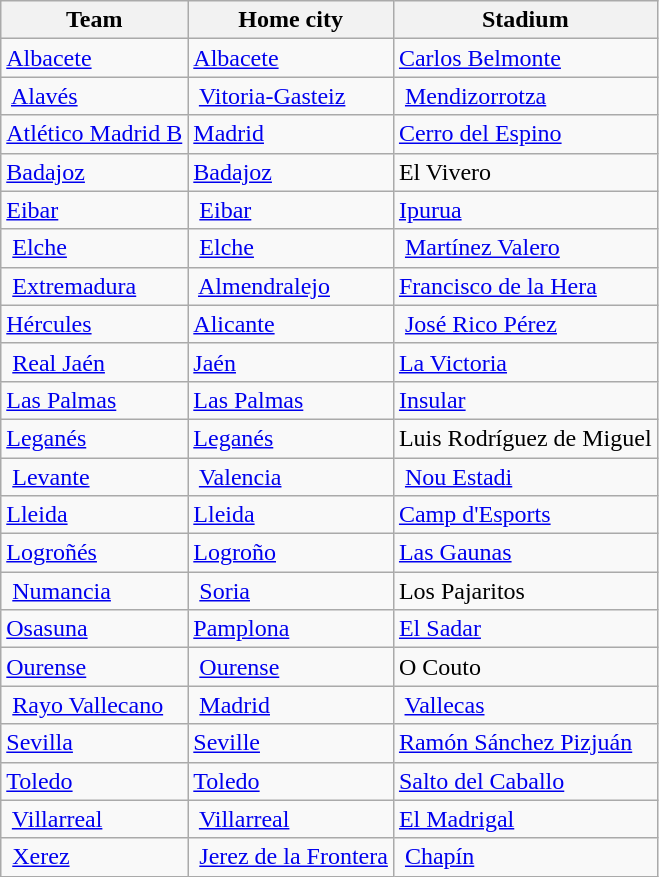<table class="wikitable sortable">
<tr>
<th>Team</th>
<th>Home city</th>
<th>Stadium</th>
</tr>
<tr>
<td><a href='#'>Albacete</a></td>
<td><a href='#'>Albacete</a></td>
<td><a href='#'>Carlos Belmonte</a></td>
</tr>
<tr>
<td> <a href='#'>Alavés</a></td>
<td> <a href='#'>Vitoria-Gasteiz</a></td>
<td> <a href='#'>Mendizorrotza</a></td>
</tr>
<tr>
<td><a href='#'>Atlético Madrid B</a></td>
<td><a href='#'>Madrid</a></td>
<td><a href='#'>Cerro del Espino</a></td>
</tr>
<tr>
<td><a href='#'>Badajoz</a></td>
<td><a href='#'>Badajoz</a></td>
<td>El Vivero</td>
</tr>
<tr>
<td><a href='#'>Eibar</a></td>
<td> <a href='#'>Eibar</a></td>
<td><a href='#'>Ipurua</a></td>
</tr>
<tr>
<td> <a href='#'>Elche</a></td>
<td> <a href='#'>Elche</a></td>
<td> <a href='#'>Martínez Valero</a></td>
</tr>
<tr>
<td> <a href='#'>Extremadura</a></td>
<td> <a href='#'>Almendralejo</a></td>
<td><a href='#'>Francisco de la Hera</a></td>
</tr>
<tr>
<td><a href='#'>Hércules</a></td>
<td><a href='#'>Alicante</a></td>
<td> <a href='#'>José Rico Pérez</a></td>
</tr>
<tr>
<td> <a href='#'>Real Jaén</a></td>
<td><a href='#'>Jaén</a></td>
<td><a href='#'>La Victoria</a></td>
</tr>
<tr>
<td><a href='#'>Las Palmas</a></td>
<td><a href='#'>Las Palmas</a></td>
<td><a href='#'>Insular</a></td>
</tr>
<tr>
<td><a href='#'>Leganés</a></td>
<td><a href='#'>Leganés</a></td>
<td>Luis Rodríguez de Miguel</td>
</tr>
<tr>
<td> <a href='#'>Levante</a></td>
<td> <a href='#'>Valencia</a></td>
<td> <a href='#'>Nou Estadi</a></td>
</tr>
<tr>
<td><a href='#'>Lleida</a></td>
<td><a href='#'>Lleida</a></td>
<td><a href='#'>Camp d'Esports</a></td>
</tr>
<tr>
<td><a href='#'>Logroñés</a></td>
<td><a href='#'>Logroño</a></td>
<td><a href='#'>Las Gaunas</a></td>
</tr>
<tr>
<td> <a href='#'>Numancia</a></td>
<td> <a href='#'>Soria</a></td>
<td>Los Pajaritos</td>
</tr>
<tr>
<td><a href='#'>Osasuna</a></td>
<td><a href='#'>Pamplona</a></td>
<td><a href='#'>El Sadar</a></td>
</tr>
<tr>
<td><a href='#'>Ourense</a></td>
<td> <a href='#'>Ourense</a></td>
<td>O Couto</td>
</tr>
<tr>
<td> <a href='#'>Rayo Vallecano</a></td>
<td> <a href='#'>Madrid</a></td>
<td> <a href='#'>Vallecas</a></td>
</tr>
<tr>
<td><a href='#'>Sevilla</a></td>
<td><a href='#'>Seville</a></td>
<td><a href='#'>Ramón Sánchez Pizjuán</a></td>
</tr>
<tr>
<td><a href='#'>Toledo</a></td>
<td><a href='#'>Toledo</a></td>
<td><a href='#'>Salto del Caballo</a></td>
</tr>
<tr>
<td> <a href='#'>Villarreal</a></td>
<td> <a href='#'>Villarreal</a></td>
<td><a href='#'>El Madrigal</a></td>
</tr>
<tr>
<td> <a href='#'>Xerez</a></td>
<td> <a href='#'>Jerez de la Frontera</a></td>
<td> <a href='#'>Chapín</a></td>
</tr>
</table>
